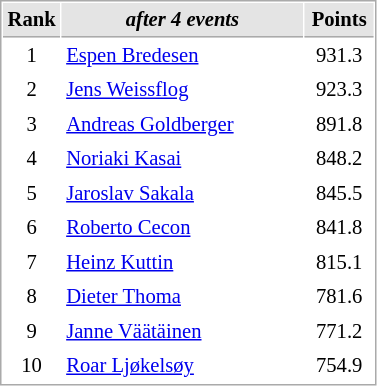<table cellspacing="1" cellpadding="3" style="border:1px solid #AAAAAA;font-size:86%">
<tr bgcolor="#E4E4E4">
<th style="border-bottom:1px solid #AAAAAA" width=10>Rank</th>
<th style="border-bottom:1px solid #AAAAAA" width=155><em>after 4 events</em></th>
<th style="border-bottom:1px solid #AAAAAA" width=40>Points</th>
</tr>
<tr>
<td align=center>1</td>
<td> <a href='#'>Espen Bredesen</a></td>
<td align=center>931.3</td>
</tr>
<tr>
<td align=center>2</td>
<td> <a href='#'>Jens Weissflog</a></td>
<td align=center>923.3</td>
</tr>
<tr>
<td align=center>3</td>
<td> <a href='#'>Andreas Goldberger</a></td>
<td align=center>891.8</td>
</tr>
<tr>
<td align=center>4</td>
<td> <a href='#'>Noriaki Kasai</a></td>
<td align=center>848.2</td>
</tr>
<tr>
<td align=center>5</td>
<td> <a href='#'>Jaroslav Sakala</a></td>
<td align=center>845.5</td>
</tr>
<tr>
<td align=center>6</td>
<td> <a href='#'>Roberto Cecon</a></td>
<td align=center>841.8</td>
</tr>
<tr>
<td align=center>7</td>
<td> <a href='#'>Heinz Kuttin</a></td>
<td align=center>815.1</td>
</tr>
<tr>
<td align=center>8</td>
<td> <a href='#'>Dieter Thoma</a></td>
<td align=center>781.6</td>
</tr>
<tr>
<td align=center>9</td>
<td> <a href='#'>Janne Väätäinen</a></td>
<td align=center>771.2</td>
</tr>
<tr>
<td align=center>10</td>
<td> <a href='#'>Roar Ljøkelsøy</a></td>
<td align=center>754.9</td>
</tr>
</table>
